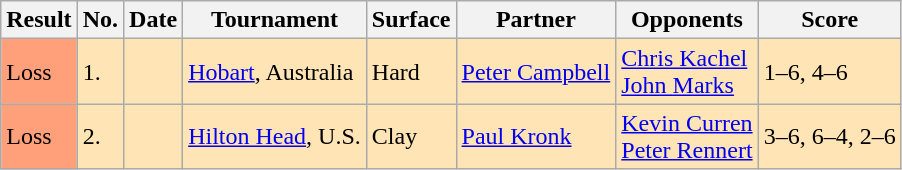<table class="sortable wikitable">
<tr>
<th>Result</th>
<th>No.</th>
<th>Date</th>
<th>Tournament</th>
<th>Surface</th>
<th>Partner</th>
<th>Opponents</th>
<th class="unsortable">Score</th>
</tr>
<tr style="background:moccasin;">
<td bgcolor=FFA07A>Loss</td>
<td>1.</td>
<td></td>
<td><a href='#'>Hobart</a>, Australia</td>
<td>Hard</td>
<td> <a href='#'>Peter Campbell</a></td>
<td> <a href='#'>Chris Kachel</a><br> <a href='#'>John Marks</a></td>
<td>1–6, 4–6</td>
</tr>
<tr style="background:moccasin;">
<td bgcolor=FFA07A>Loss</td>
<td>2.</td>
<td></td>
<td><a href='#'>Hilton Head</a>, U.S.</td>
<td>Clay</td>
<td> <a href='#'>Paul Kronk</a></td>
<td> <a href='#'>Kevin Curren</a><br> <a href='#'>Peter Rennert</a></td>
<td>3–6, 6–4, 2–6</td>
</tr>
</table>
